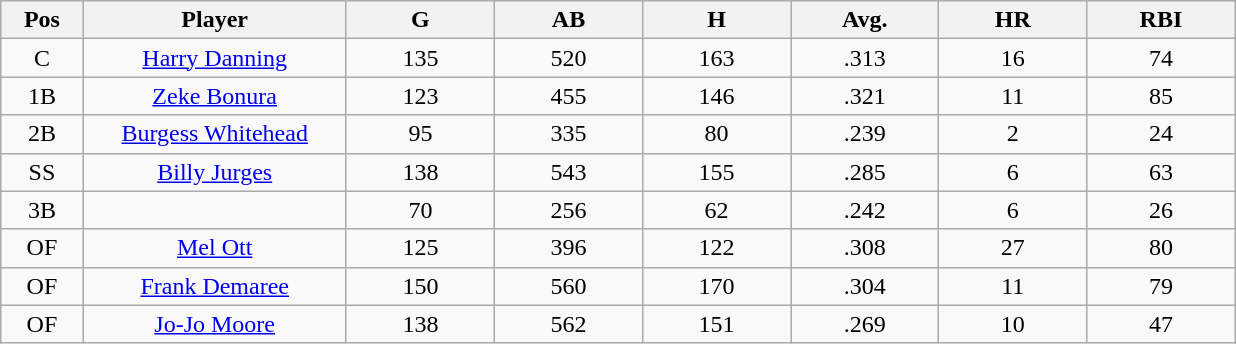<table class="wikitable sortable">
<tr>
<th bgcolor="#DDDDFF" width="5%">Pos</th>
<th bgcolor="#DDDDFF" width="16%">Player</th>
<th bgcolor="#DDDDFF" width="9%">G</th>
<th bgcolor="#DDDDFF" width="9%">AB</th>
<th bgcolor="#DDDDFF" width="9%">H</th>
<th bgcolor="#DDDDFF" width="9%">Avg.</th>
<th bgcolor="#DDDDFF" width="9%">HR</th>
<th bgcolor="#DDDDFF" width="9%">RBI</th>
</tr>
<tr align="center">
<td>C</td>
<td><a href='#'>Harry Danning</a></td>
<td>135</td>
<td>520</td>
<td>163</td>
<td>.313</td>
<td>16</td>
<td>74</td>
</tr>
<tr align="center">
<td>1B</td>
<td><a href='#'>Zeke Bonura</a></td>
<td>123</td>
<td>455</td>
<td>146</td>
<td>.321</td>
<td>11</td>
<td>85</td>
</tr>
<tr align="center">
<td>2B</td>
<td><a href='#'>Burgess Whitehead</a></td>
<td>95</td>
<td>335</td>
<td>80</td>
<td>.239</td>
<td>2</td>
<td>24</td>
</tr>
<tr align="center">
<td>SS</td>
<td><a href='#'>Billy Jurges</a></td>
<td>138</td>
<td>543</td>
<td>155</td>
<td>.285</td>
<td>6</td>
<td>63</td>
</tr>
<tr align="center">
<td>3B</td>
<td></td>
<td>70</td>
<td>256</td>
<td>62</td>
<td>.242</td>
<td>6</td>
<td>26</td>
</tr>
<tr align="center">
<td>OF</td>
<td><a href='#'>Mel Ott</a></td>
<td>125</td>
<td>396</td>
<td>122</td>
<td>.308</td>
<td>27</td>
<td>80</td>
</tr>
<tr align="center">
<td>OF</td>
<td><a href='#'>Frank Demaree</a></td>
<td>150</td>
<td>560</td>
<td>170</td>
<td>.304</td>
<td>11</td>
<td>79</td>
</tr>
<tr align="center">
<td>OF</td>
<td><a href='#'>Jo-Jo Moore</a></td>
<td>138</td>
<td>562</td>
<td>151</td>
<td>.269</td>
<td>10</td>
<td>47</td>
</tr>
</table>
